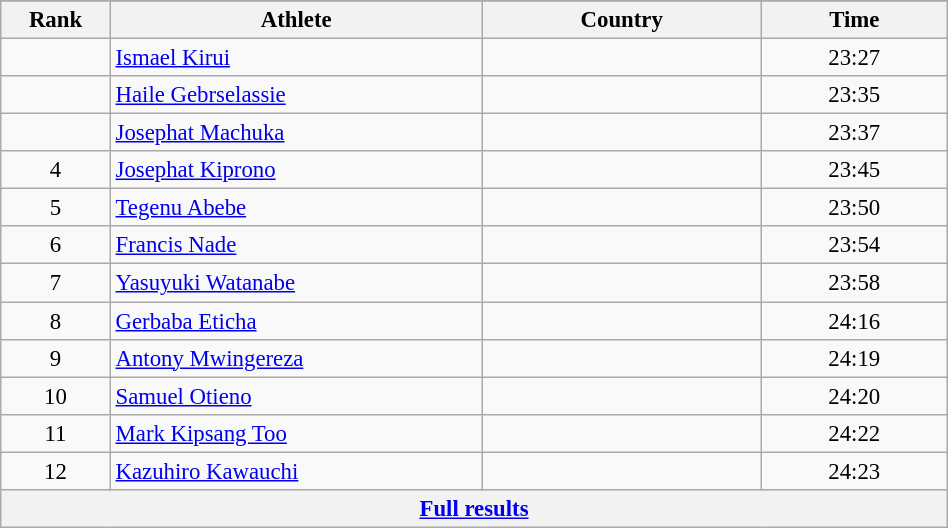<table class="wikitable sortable" style=" text-align:center; font-size:95%;" width="50%">
<tr>
</tr>
<tr>
<th width=5%>Rank</th>
<th width=20%>Athlete</th>
<th width=15%>Country</th>
<th width=10%>Time</th>
</tr>
<tr>
<td align=center></td>
<td align=left><a href='#'>Ismael Kirui</a></td>
<td align=left></td>
<td>23:27</td>
</tr>
<tr>
<td align=center></td>
<td align=left><a href='#'>Haile Gebrselassie</a></td>
<td align=left></td>
<td>23:35</td>
</tr>
<tr>
<td align=center></td>
<td align=left><a href='#'>Josephat Machuka</a></td>
<td align=left></td>
<td>23:37</td>
</tr>
<tr>
<td align=center>4</td>
<td align=left><a href='#'>Josephat Kiprono</a></td>
<td align=left></td>
<td>23:45</td>
</tr>
<tr>
<td align=center>5</td>
<td align=left><a href='#'>Tegenu Abebe</a></td>
<td align=left></td>
<td>23:50</td>
</tr>
<tr>
<td align=center>6</td>
<td align=left><a href='#'>Francis Nade</a></td>
<td align=left></td>
<td>23:54</td>
</tr>
<tr>
<td align=center>7</td>
<td align=left><a href='#'>Yasuyuki Watanabe</a></td>
<td align=left></td>
<td>23:58</td>
</tr>
<tr>
<td align=center>8</td>
<td align=left><a href='#'>Gerbaba Eticha</a></td>
<td align=left></td>
<td>24:16</td>
</tr>
<tr>
<td align=center>9</td>
<td align=left><a href='#'>Antony Mwingereza</a></td>
<td align=left></td>
<td>24:19</td>
</tr>
<tr>
<td align=center>10</td>
<td align=left><a href='#'>Samuel Otieno</a></td>
<td align=left></td>
<td>24:20</td>
</tr>
<tr>
<td align=center>11</td>
<td align=left><a href='#'>Mark Kipsang Too</a></td>
<td align=left></td>
<td>24:22</td>
</tr>
<tr>
<td align=center>12</td>
<td align=left><a href='#'>Kazuhiro Kawauchi</a></td>
<td align=left></td>
<td>24:23</td>
</tr>
<tr class="sortbottom">
<th colspan=4 align=center><a href='#'>Full results</a></th>
</tr>
</table>
